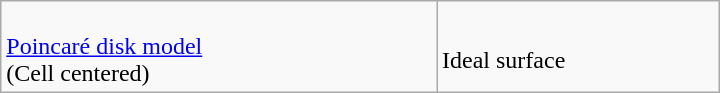<table class=wikitable width=480>
<tr>
<td><br><a href='#'>Poincaré disk model</a><br>(Cell centered)</td>
<td><br>Ideal surface</td>
</tr>
</table>
